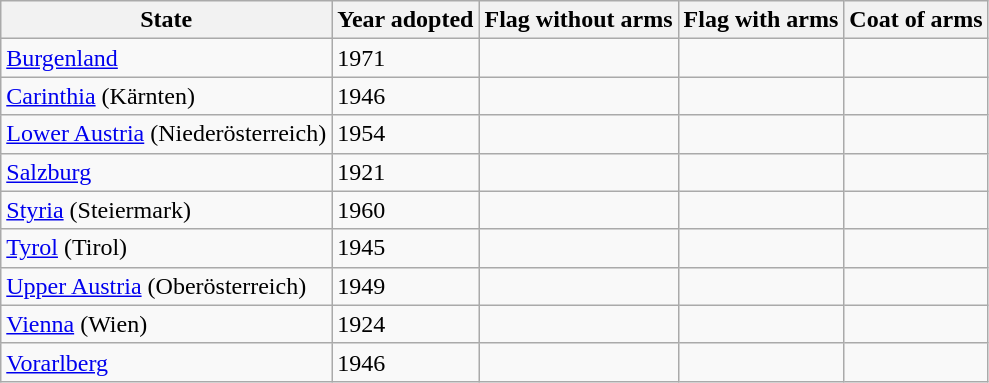<table class="wikitable sortable">
<tr>
<th>State</th>
<th>Year adopted</th>
<th>Flag without arms</th>
<th>Flag with arms</th>
<th>Coat of arms</th>
</tr>
<tr>
<td><a href='#'>Burgenland</a></td>
<td>1971</td>
<td style="text-align:center;"></td>
<td style="text-align:center;"></td>
<td style="text-align:center;"></td>
</tr>
<tr>
<td><a href='#'>Carinthia</a> (Kärnten)</td>
<td>1946</td>
<td style="text-align:center;"></td>
<td style="text-align:center;"></td>
<td style="text-align:center;"></td>
</tr>
<tr>
<td><a href='#'>Lower Austria</a> (Niederösterreich)</td>
<td>1954</td>
<td style="text-align:center;"></td>
<td style="text-align:center;"></td>
<td style="text-align:center;"></td>
</tr>
<tr>
<td><a href='#'>Salzburg</a></td>
<td>1921</td>
<td style="text-align:center;"></td>
<td style="text-align:center;"></td>
<td style="text-align:center;"></td>
</tr>
<tr>
<td><a href='#'>Styria</a> (Steiermark)</td>
<td>1960</td>
<td style="text-align:center;"></td>
<td style="text-align:center;"></td>
<td style="text-align:center;"></td>
</tr>
<tr>
<td><a href='#'>Tyrol</a> (Tirol)</td>
<td>1945</td>
<td style="text-align:center;"></td>
<td style="text-align:center;"></td>
<td style="text-align:center;"></td>
</tr>
<tr>
<td><a href='#'>Upper Austria</a> (Oberösterreich)</td>
<td>1949</td>
<td style="text-align:center;"></td>
<td style="text-align:center;"></td>
<td style="text-align:center;"></td>
</tr>
<tr>
<td><a href='#'>Vienna</a> (Wien)</td>
<td>1924</td>
<td style="text-align:center;"></td>
<td style="text-align:center;"></td>
<td style="text-align:center;"></td>
</tr>
<tr>
<td><a href='#'>Vorarlberg</a></td>
<td>1946</td>
<td style="text-align:center;"></td>
<td style="text-align:center;"></td>
<td style="text-align:center;"></td>
</tr>
</table>
